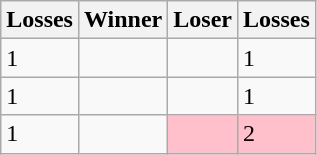<table class=wikitable>
<tr>
<th>Losses</th>
<th>Winner</th>
<th>Loser</th>
<th>Losses</th>
</tr>
<tr>
<td>1</td>
<td></td>
<td></td>
<td>1</td>
</tr>
<tr>
<td>1</td>
<td></td>
<td></td>
<td>1</td>
</tr>
<tr>
<td>1</td>
<td></td>
<td bgcolor=pink></td>
<td bgcolor=pink>2</td>
</tr>
</table>
